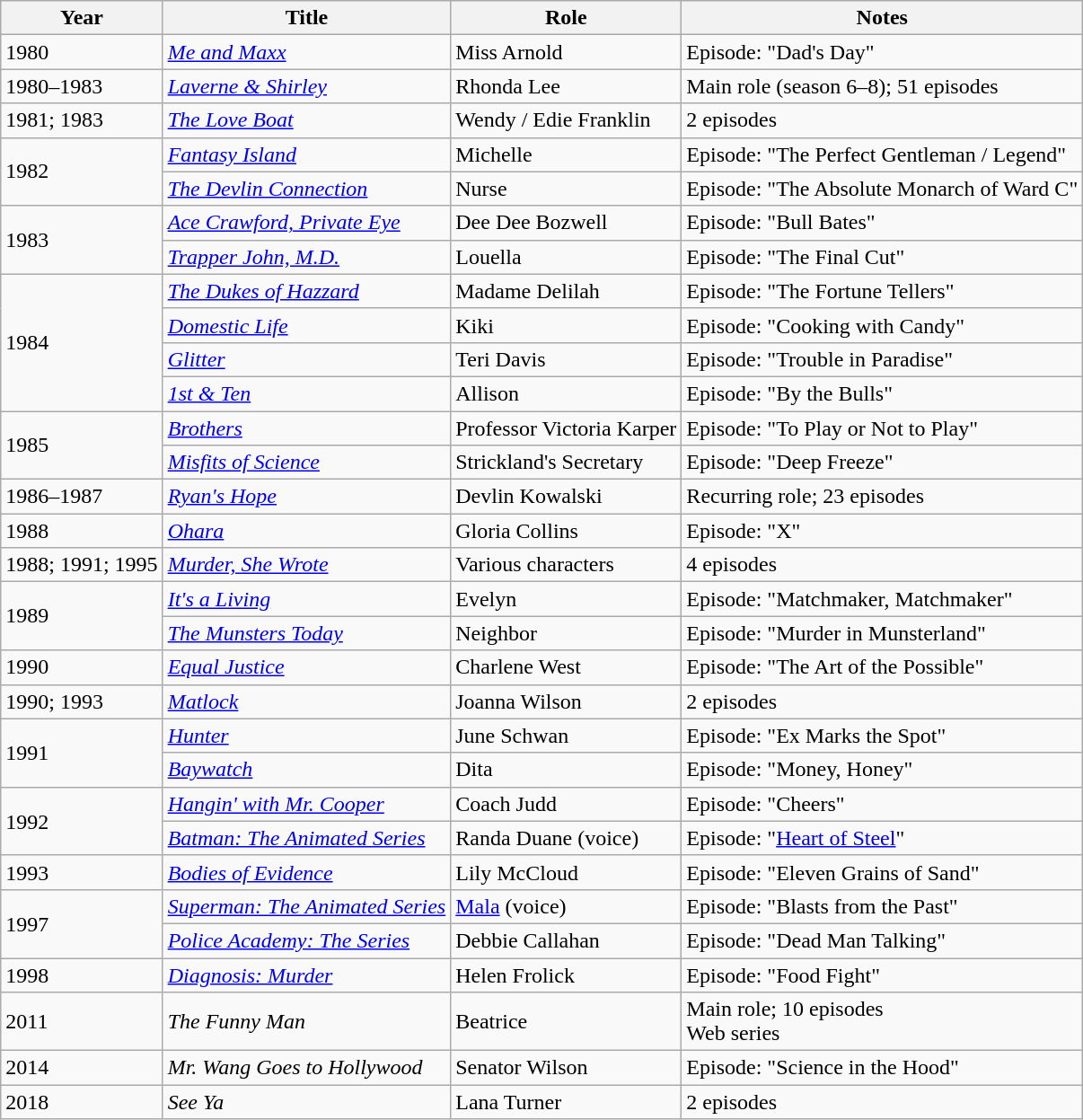<table class="wikitable sortable">
<tr>
<th>Year</th>
<th>Title</th>
<th>Role</th>
<th>Notes</th>
</tr>
<tr>
<td>1980</td>
<td><em><a href='#'>Me and Maxx</a></em></td>
<td>Miss Arnold</td>
<td>Episode: "Dad's Day"</td>
</tr>
<tr>
<td>1980–1983</td>
<td><em><a href='#'>Laverne & Shirley</a></em></td>
<td>Rhonda Lee</td>
<td>Main role (season 6–8); 51 episodes</td>
</tr>
<tr>
<td>1981; 1983</td>
<td><em><a href='#'>The Love Boat</a></em></td>
<td>Wendy / Edie Franklin</td>
<td>2 episodes</td>
</tr>
<tr>
<td rowspan="2">1982</td>
<td><em><a href='#'>Fantasy Island</a></em></td>
<td>Michelle</td>
<td>Episode: "The Perfect Gentleman / Legend"</td>
</tr>
<tr>
<td><em><a href='#'>The Devlin Connection</a></em></td>
<td>Nurse</td>
<td>Episode: "The Absolute Monarch of Ward C"</td>
</tr>
<tr>
<td rowspan="2">1983</td>
<td><em><a href='#'>Ace Crawford, Private Eye</a></em></td>
<td>Dee Dee Bozwell</td>
<td>Episode: "Bull Bates"</td>
</tr>
<tr>
<td><em><a href='#'>Trapper John, M.D.</a></em></td>
<td>Louella</td>
<td>Episode: "The Final Cut"</td>
</tr>
<tr>
<td rowspan="4">1984</td>
<td><em><a href='#'>The Dukes of Hazzard</a></em></td>
<td>Madame Delilah</td>
<td>Episode: "The Fortune Tellers"</td>
</tr>
<tr>
<td><em><a href='#'>Domestic Life</a></em></td>
<td>Kiki</td>
<td>Episode: "Cooking with Candy"</td>
</tr>
<tr>
<td><em><a href='#'>Glitter</a></em></td>
<td>Teri Davis</td>
<td>Episode: "Trouble in Paradise"</td>
</tr>
<tr>
<td><em><a href='#'>1st & Ten</a></em></td>
<td>Allison</td>
<td>Episode: "By the Bulls"</td>
</tr>
<tr>
<td rowspan="2">1985</td>
<td><em><a href='#'>Brothers</a></em></td>
<td>Professor Victoria Karper</td>
<td>Episode: "To Play or Not to Play"</td>
</tr>
<tr>
<td><em><a href='#'>Misfits of Science</a></em></td>
<td>Strickland's Secretary</td>
<td>Episode: "Deep Freeze"</td>
</tr>
<tr>
<td>1986–1987</td>
<td><em><a href='#'>Ryan's Hope</a></em></td>
<td>Devlin Kowalski</td>
<td>Recurring role; 23 episodes</td>
</tr>
<tr>
<td>1988</td>
<td><em><a href='#'>Ohara</a></em></td>
<td>Gloria Collins</td>
<td>Episode: "X"</td>
</tr>
<tr>
<td>1988; 1991; 1995</td>
<td><em><a href='#'>Murder, She Wrote</a></em></td>
<td>Various characters</td>
<td>4 episodes</td>
</tr>
<tr>
<td rowspan="2">1989</td>
<td><em><a href='#'>It's a Living</a></em></td>
<td>Evelyn</td>
<td>Episode: "Matchmaker, Matchmaker"</td>
</tr>
<tr>
<td><em><a href='#'>The Munsters Today</a></em></td>
<td>Neighbor</td>
<td>Episode: "Murder in Munsterland"</td>
</tr>
<tr>
<td>1990</td>
<td><em><a href='#'>Equal Justice</a></em></td>
<td>Charlene West</td>
<td>Episode: "The Art of the Possible"</td>
</tr>
<tr>
<td>1990; 1993</td>
<td><em><a href='#'>Matlock</a></em></td>
<td>Joanna Wilson</td>
<td>2 episodes</td>
</tr>
<tr>
<td rowspan="2">1991</td>
<td><em><a href='#'>Hunter</a></em></td>
<td>June Schwan</td>
<td>Episode: "Ex Marks the Spot"</td>
</tr>
<tr>
<td><em><a href='#'>Baywatch</a></em></td>
<td>Dita</td>
<td>Episode: "Money, Honey"</td>
</tr>
<tr>
<td rowspan="2">1992</td>
<td><em><a href='#'>Hangin' with Mr. Cooper</a></em></td>
<td>Coach Judd</td>
<td>Episode: "Cheers"</td>
</tr>
<tr>
<td><em><a href='#'>Batman: The Animated Series</a></em></td>
<td>Randa Duane (voice)</td>
<td>Episode: "<a href='#'>Heart of Steel</a>"</td>
</tr>
<tr>
<td>1993</td>
<td><em><a href='#'>Bodies of Evidence</a></em></td>
<td>Lily McCloud</td>
<td>Episode: "Eleven Grains of Sand"</td>
</tr>
<tr>
<td rowspan="2">1997</td>
<td><em><a href='#'>Superman: The Animated Series</a></em></td>
<td><a href='#'>Mala</a> (voice)</td>
<td>Episode: "Blasts from the Past"</td>
</tr>
<tr>
<td><em><a href='#'>Police Academy: The Series</a></em></td>
<td>Debbie Callahan</td>
<td>Episode: "Dead Man Talking"</td>
</tr>
<tr>
<td>1998</td>
<td><em><a href='#'>Diagnosis: Murder</a></em></td>
<td>Helen Frolick</td>
<td>Episode: "Food Fight"</td>
</tr>
<tr>
<td>2011</td>
<td><em>The Funny Man</em></td>
<td>Beatrice</td>
<td>Main role; 10 episodes<br>Web series</td>
</tr>
<tr>
<td>2014</td>
<td><em>Mr. Wang Goes to Hollywood</em></td>
<td>Senator Wilson</td>
<td>Episode: "Science in the Hood"</td>
</tr>
<tr>
<td>2018</td>
<td><em>See Ya</em></td>
<td>Lana Turner</td>
<td>2 episodes</td>
</tr>
</table>
